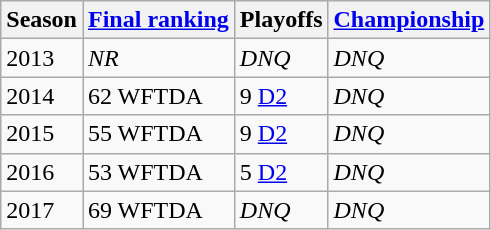<table class="wikitable sortable">
<tr>
<th>Season</th>
<th><a href='#'>Final ranking</a></th>
<th>Playoffs</th>
<th><a href='#'>Championship</a></th>
</tr>
<tr>
<td>2013</td>
<td><em>NR</em></td>
<td><em>DNQ</em></td>
<td><em>DNQ</em></td>
</tr>
<tr>
<td>2014</td>
<td>62 WFTDA</td>
<td>9 <a href='#'>D2</a></td>
<td><em>DNQ</em></td>
</tr>
<tr>
<td>2015</td>
<td>55 WFTDA</td>
<td>9 <a href='#'>D2</a></td>
<td><em>DNQ</em></td>
</tr>
<tr>
<td>2016</td>
<td>53 WFTDA</td>
<td>5 <a href='#'>D2</a></td>
<td><em>DNQ</em></td>
</tr>
<tr>
<td>2017</td>
<td>69 WFTDA</td>
<td><em>DNQ</em></td>
<td><em>DNQ</em></td>
</tr>
</table>
